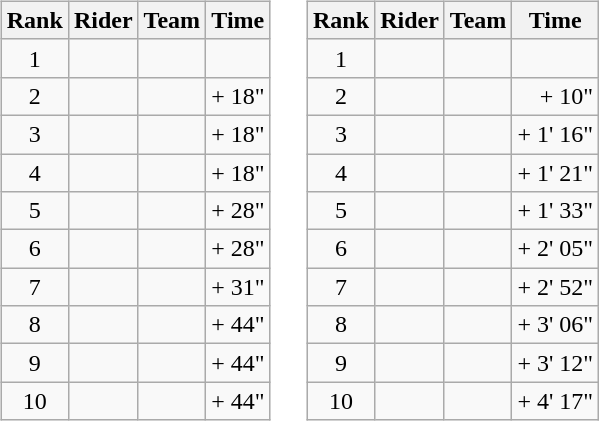<table>
<tr>
<td><br><table class="wikitable">
<tr>
<th scope="col">Rank</th>
<th scope="col">Rider</th>
<th scope="col">Team</th>
<th scope="col">Time</th>
</tr>
<tr>
<td style="text-align:center;">1</td>
<td></td>
<td></td>
<td style="text-align:right;"></td>
</tr>
<tr>
<td style="text-align:center;">2</td>
<td> </td>
<td></td>
<td style="text-align:right;">+ 18"</td>
</tr>
<tr>
<td style="text-align:center;">3</td>
<td></td>
<td></td>
<td style="text-align:right;">+ 18"</td>
</tr>
<tr>
<td style="text-align:center;">4</td>
<td> </td>
<td></td>
<td style="text-align:right;">+ 18"</td>
</tr>
<tr>
<td style="text-align:center;">5</td>
<td></td>
<td></td>
<td style="text-align:right;">+ 28"</td>
</tr>
<tr>
<td style="text-align:center;">6</td>
<td></td>
<td></td>
<td style="text-align:right;">+ 28"</td>
</tr>
<tr>
<td style="text-align:center;">7</td>
<td></td>
<td></td>
<td style="text-align:right;">+ 31"</td>
</tr>
<tr>
<td style="text-align:center;">8</td>
<td></td>
<td></td>
<td style="text-align:right;">+ 44"</td>
</tr>
<tr>
<td style="text-align:center;">9</td>
<td></td>
<td></td>
<td style="text-align:right;">+ 44"</td>
</tr>
<tr>
<td style="text-align:center;">10</td>
<td></td>
<td></td>
<td style="text-align:right;">+ 44"</td>
</tr>
</table>
</td>
<td></td>
<td><br><table class="wikitable">
<tr>
<th scope="col">Rank</th>
<th scope="col">Rider</th>
<th scope="col">Team</th>
<th scope="col">Time</th>
</tr>
<tr>
<td style="text-align:center;">1</td>
<td> </td>
<td></td>
<td style="text-align:right;"></td>
</tr>
<tr>
<td style="text-align:center;">2</td>
<td></td>
<td></td>
<td style="text-align:right;">+ 10"</td>
</tr>
<tr>
<td style="text-align:center;">3</td>
<td></td>
<td></td>
<td style="text-align:right;">+ 1' 16"</td>
</tr>
<tr>
<td style="text-align:center;">4</td>
<td></td>
<td></td>
<td style="text-align:right;">+ 1' 21"</td>
</tr>
<tr>
<td style="text-align:center;">5</td>
<td> </td>
<td></td>
<td style="text-align:right;">+ 1' 33"</td>
</tr>
<tr>
<td style="text-align:center;">6</td>
<td></td>
<td></td>
<td style="text-align:right;">+ 2' 05"</td>
</tr>
<tr>
<td style="text-align:center;">7</td>
<td></td>
<td></td>
<td style="text-align:right;">+ 2' 52"</td>
</tr>
<tr>
<td style="text-align:center;">8</td>
<td></td>
<td></td>
<td style="text-align:right;">+ 3' 06"</td>
</tr>
<tr>
<td style="text-align:center;">9</td>
<td></td>
<td></td>
<td style="text-align:right;">+ 3' 12"</td>
</tr>
<tr>
<td style="text-align:center;">10</td>
<td></td>
<td></td>
<td style="text-align:right;">+ 4' 17"</td>
</tr>
</table>
</td>
</tr>
</table>
